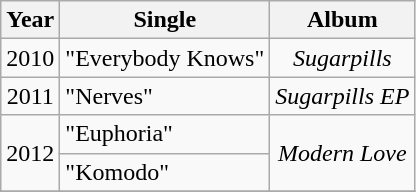<table class="wikitable" style="text-align:center;">
<tr>
<th>Year</th>
<th>Single</th>
<th>Album</th>
</tr>
<tr>
<td>2010</td>
<td align="left">"Everybody Knows"</td>
<td><em>Sugarpills</em></td>
</tr>
<tr>
<td>2011</td>
<td align="left">"Nerves"</td>
<td><em>Sugarpills EP</em></td>
</tr>
<tr>
<td rowspan="2">2012</td>
<td align="left">"Euphoria"</td>
<td rowspan="2"><em>Modern Love</em></td>
</tr>
<tr>
<td align="left">"Komodo"</td>
</tr>
<tr>
</tr>
</table>
